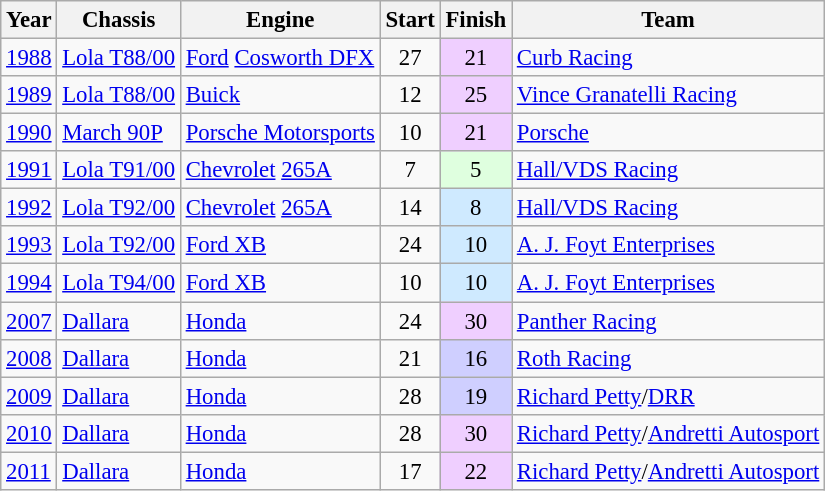<table class="wikitable" style="font-size: 95%;">
<tr>
<th>Year</th>
<th>Chassis</th>
<th>Engine</th>
<th>Start</th>
<th>Finish</th>
<th>Team</th>
</tr>
<tr>
<td><a href='#'>1988</a></td>
<td><a href='#'>Lola T88/00</a></td>
<td><a href='#'>Ford</a> <a href='#'>Cosworth DFX</a></td>
<td align=center>27</td>
<td align=center style="background:#EFCFFF;">21</td>
<td><a href='#'>Curb Racing</a></td>
</tr>
<tr>
<td><a href='#'>1989</a></td>
<td><a href='#'>Lola T88/00</a></td>
<td><a href='#'>Buick</a></td>
<td align=center>12</td>
<td align=center style="background:#EFCFFF;">25</td>
<td><a href='#'>Vince Granatelli Racing</a></td>
</tr>
<tr>
<td><a href='#'>1990</a></td>
<td><a href='#'>March 90P</a></td>
<td><a href='#'>Porsche Motorsports</a></td>
<td align=center>10</td>
<td align=center style="background:#EFCFFF;">21</td>
<td><a href='#'>Porsche</a></td>
</tr>
<tr>
<td><a href='#'>1991</a></td>
<td><a href='#'>Lola T91/00</a></td>
<td><a href='#'>Chevrolet</a> <a href='#'>265A</a></td>
<td align=center>7</td>
<td align=center style="background:#DFFFDF;">5</td>
<td><a href='#'>Hall/VDS Racing</a></td>
</tr>
<tr>
<td><a href='#'>1992</a></td>
<td><a href='#'>Lola T92/00</a></td>
<td><a href='#'>Chevrolet</a> <a href='#'>265A</a></td>
<td align=center>14</td>
<td align=center style="background:#CFEAFF;">8</td>
<td><a href='#'>Hall/VDS Racing</a></td>
</tr>
<tr>
<td><a href='#'>1993</a></td>
<td><a href='#'>Lola T92/00</a></td>
<td><a href='#'>Ford XB</a></td>
<td align=center>24</td>
<td align=center style="background:#CFEAFF;">10</td>
<td><a href='#'>A. J. Foyt Enterprises</a></td>
</tr>
<tr>
<td><a href='#'>1994</a></td>
<td><a href='#'>Lola T94/00</a></td>
<td><a href='#'>Ford XB</a></td>
<td align=center>10</td>
<td align=center style="background:#CFEAFF;">10</td>
<td><a href='#'>A. J. Foyt Enterprises</a></td>
</tr>
<tr>
<td><a href='#'>2007</a></td>
<td><a href='#'>Dallara</a></td>
<td><a href='#'>Honda</a></td>
<td align=center>24</td>
<td align=center style="background:#EFCFFF;">30</td>
<td><a href='#'>Panther Racing</a></td>
</tr>
<tr>
<td><a href='#'>2008</a></td>
<td><a href='#'>Dallara</a></td>
<td><a href='#'>Honda</a></td>
<td align=center>21</td>
<td align=center style="background:#CFCFFF;">16</td>
<td><a href='#'>Roth Racing</a></td>
</tr>
<tr>
<td><a href='#'>2009</a></td>
<td><a href='#'>Dallara</a></td>
<td><a href='#'>Honda</a></td>
<td align=center>28</td>
<td align=center style="background:#CFCFFF;">19</td>
<td><a href='#'>Richard Petty</a>/<a href='#'>DRR</a></td>
</tr>
<tr>
<td><a href='#'>2010</a></td>
<td><a href='#'>Dallara</a></td>
<td><a href='#'>Honda</a></td>
<td align=center>28</td>
<td align=center style="background:#EFCFFF;">30</td>
<td><a href='#'>Richard Petty</a>/<a href='#'>Andretti Autosport</a></td>
</tr>
<tr>
<td><a href='#'>2011</a></td>
<td><a href='#'>Dallara</a></td>
<td><a href='#'>Honda</a></td>
<td align=center>17</td>
<td align=center style="background:#EFCFFF;">22</td>
<td><a href='#'>Richard Petty</a>/<a href='#'>Andretti Autosport</a></td>
</tr>
</table>
